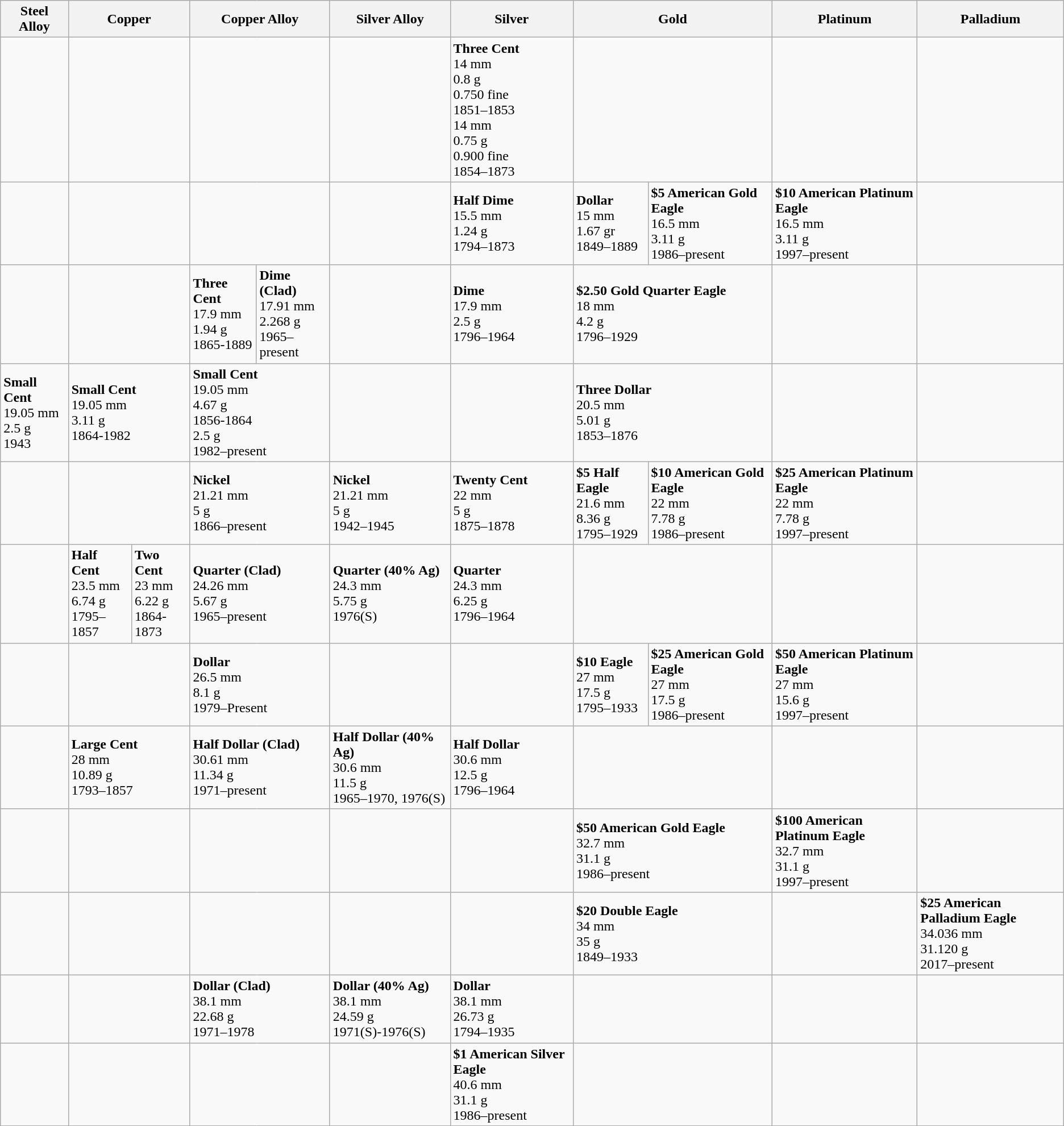<table class="wikitable">
<tr>
<th>Steel Alloy</th>
<th colspan="2">Copper</th>
<th colspan="2">Copper Alloy</th>
<th>Silver Alloy</th>
<th>Silver</th>
<th colspan="2">Gold</th>
<th>Platinum</th>
<th>Palladium</th>
</tr>
<tr>
<td></td>
<td colspan="2"></td>
<td colspan="2"></td>
<td></td>
<td><strong>Three Cent</strong><br>14 mm<br>0.8 g<br>0.750 fine<br>1851–1853<br>14 mm<br>0.75 g<br>0.900 fine<br>1854–1873</td>
<td colspan="2"></td>
<td></td>
<td></td>
</tr>
<tr>
<td></td>
<td colspan="2"></td>
<td colspan="2"></td>
<td></td>
<td><strong>Half Dime</strong><br>15.5 mm<br>1.24 g<br>1794–1873</td>
<td><strong>Dollar</strong><br>15 mm<br>1.67 gr<br>1849–1889</td>
<td><strong>$5 American Gold Eagle</strong><br>16.5 mm<br>3.11 g<br>1986–present</td>
<td><strong>$10 American Platinum Eagle</strong><br>16.5 mm<br>3.11 g<br>1997–present</td>
<td></td>
</tr>
<tr>
<td></td>
<td colspan="2"></td>
<td><strong>Three Cent</strong><br>17.9 mm<br>1.94 g<br>1865-1889</td>
<td><strong>Dime (Clad)</strong><br>17.91 mm<br>2.268 g<br>1965–present</td>
<td></td>
<td><strong>Dime</strong><br>17.9 mm<br>2.5 g<br>1796–1964</td>
<td colspan="2"><strong>$2.50 Gold Quarter Eagle</strong><br>18 mm<br>4.2 g<br>1796–1929</td>
<td></td>
<td></td>
</tr>
<tr>
<td><strong>Small Cent</strong><br>19.05 mm<br>2.5 g<br>1943</td>
<td colspan="2"><strong>Small Cent</strong><br>19.05 mm<br>3.11 g<br>1864-1982</td>
<td colspan="2"><strong>Small Cent</strong><br>19.05 mm<br>4.67 g<br>1856-1864<br>2.5 g<br>1982–present</td>
<td></td>
<td></td>
<td colspan="2"><strong>Three Dollar</strong><br>20.5 mm<br>5.01 g<br>1853–1876</td>
<td></td>
<td></td>
</tr>
<tr>
<td></td>
<td colspan="2"></td>
<td colspan="2"><strong>Nickel</strong><br>21.21 mm<br>5 g<br>1866–present</td>
<td><strong>Nickel</strong><br>21.21 mm<br>5 g<br>1942–1945</td>
<td><strong>Twenty Cent</strong><br>22 mm<br> 5 g<br>1875–1878</td>
<td><strong>$5 Half Eagle</strong><br>21.6 mm<br>8.36 g<br>1795–1929</td>
<td><strong>$10 American Gold Eagle</strong><br>22 mm<br>7.78 g<br>1986–present</td>
<td><strong>$25 American Platinum Eagle</strong><br>22 mm<br>7.78 g<br>1997–present</td>
<td></td>
</tr>
<tr>
<td></td>
<td><strong>Half Cent</strong><br>23.5 mm<br>6.74 g<br>1795–1857</td>
<td><strong>Two Cent</strong><br>23 mm<br>6.22 g<br>1864-1873</td>
<td colspan="2"><strong>Quarter (Clad)</strong><br>24.26 mm<br>5.67 g<br>1965–present</td>
<td><strong>Quarter (40% Ag)</strong><br>24.3 mm<br>5.75 g<br>1976(S)</td>
<td><strong>Quarter</strong><br>24.3 mm<br>6.25 g<br>1796–1964</td>
<td colspan="2"></td>
<td></td>
<td></td>
</tr>
<tr>
<td></td>
<td colspan="2"></td>
<td colspan="2"><strong>Dollar</strong><br>26.5 mm<br>8.1 g<br>1979–Present</td>
<td></td>
<td></td>
<td><strong>$10 Eagle</strong><br>27 mm<br>17.5 g<br>1795–1933</td>
<td><strong>$25 American Gold Eagle</strong><br>27 mm<br>17.5 g<br>1986–present</td>
<td><strong>$50 American Platinum Eagle</strong><br>27 mm<br>15.6 g<br>1997–present</td>
<td></td>
</tr>
<tr>
<td></td>
<td colspan="2"><strong>Large Cent</strong><br>28 mm<br>10.89 g<br>1793–1857</td>
<td colspan="2"><strong>Half Dollar (Clad)</strong><br>30.61 mm<br>11.34 g<br>1971–present</td>
<td><strong>Half Dollar (40% Ag)</strong><br>30.6 mm<br>11.5 g<br>1965–1970, 1976(S)</td>
<td><strong>Half Dollar</strong><br>30.6 mm<br>12.5 g<br>1796–1964</td>
<td colspan="2"></td>
<td></td>
<td></td>
</tr>
<tr>
<td></td>
<td colspan="2"></td>
<td colspan="2"></td>
<td></td>
<td></td>
<td colspan="2"><strong>$50 American Gold Eagle</strong><br>32.7 mm<br>31.1 g<br>1986–present</td>
<td><strong>$100 American Platinum Eagle</strong><br>32.7 mm<br>31.1 g<br>1997–present</td>
<td></td>
</tr>
<tr>
<td></td>
<td colspan="2"></td>
<td colspan="2"></td>
<td></td>
<td></td>
<td colspan="2"><strong>$20 Double Eagle</strong><br>34 mm<br>35 g<br>1849–1933</td>
<td></td>
<td><strong>$25 American Palladium Eagle<br></strong>34.036 mm<br>31.120 g<br>2017–present</td>
</tr>
<tr>
<td></td>
<td colspan="2"></td>
<td colspan="2"><strong>Dollar (Clad)</strong><br>38.1 mm<br>22.68 g<br>1971–1978</td>
<td><strong>Dollar (40% Ag)</strong><br>38.1 mm<br>24.59 g<br>1971(S)-1976(S)</td>
<td><strong>Dollar</strong><br>38.1 mm<br>26.73 g<br>1794–1935</td>
<td colspan="2"></td>
<td></td>
<td></td>
</tr>
<tr>
<td></td>
<td colspan="2"></td>
<td colspan="2"></td>
<td></td>
<td><strong>$1 American Silver Eagle</strong><br>40.6 mm<br>31.1 g<br>1986–present</td>
<td colspan="2"></td>
<td></td>
<td></td>
</tr>
</table>
